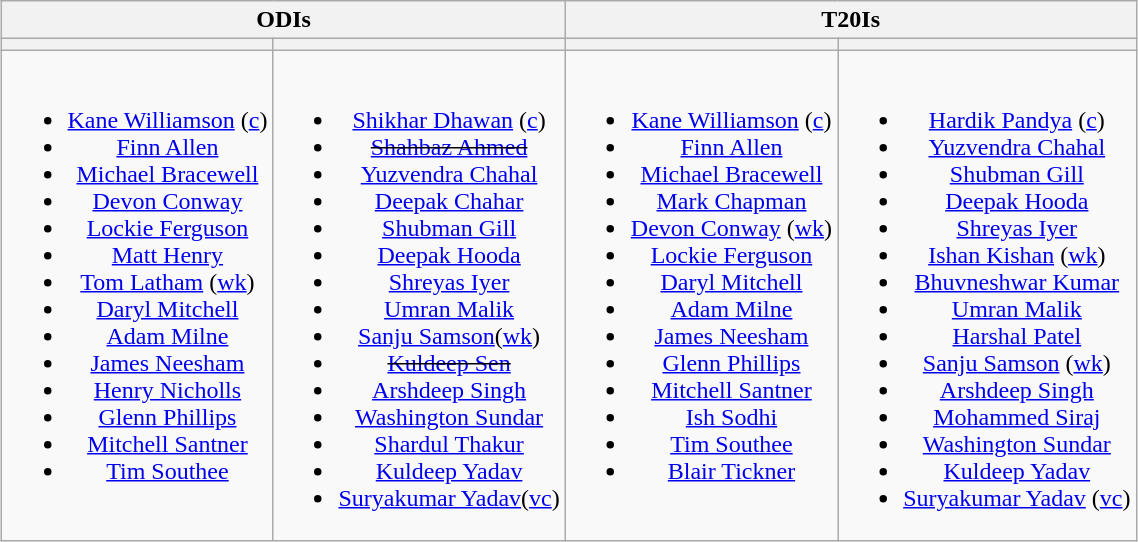<table class="wikitable" style="text-align:center; margin:auto">
<tr>
<th colspan=2>ODIs</th>
<th colspan=2>T20Is</th>
</tr>
<tr>
<th></th>
<th></th>
<th></th>
<th></th>
</tr>
<tr style="vertical-align:top">
<td><br><ul><li><a href='#'>Kane Williamson</a> (<a href='#'>c</a>)</li><li><a href='#'>Finn Allen</a></li><li><a href='#'>Michael Bracewell</a></li><li><a href='#'>Devon Conway</a></li><li><a href='#'>Lockie Ferguson</a></li><li><a href='#'>Matt Henry</a></li><li><a href='#'>Tom Latham</a> (<a href='#'>wk</a>)</li><li><a href='#'>Daryl Mitchell</a></li><li><a href='#'>Adam Milne</a></li><li><a href='#'>James Neesham</a></li><li><a href='#'>Henry Nicholls</a></li><li><a href='#'>Glenn Phillips</a></li><li><a href='#'>Mitchell Santner</a></li><li><a href='#'>Tim Southee</a></li></ul></td>
<td><br><ul><li><a href='#'>Shikhar Dhawan</a> (<a href='#'>c</a>)</li><li><s><a href='#'>Shahbaz Ahmed</a></s></li><li><a href='#'>Yuzvendra Chahal</a></li><li><a href='#'>Deepak Chahar</a></li><li><a href='#'>Shubman Gill</a></li><li><a href='#'>Deepak Hooda</a></li><li><a href='#'>Shreyas Iyer</a></li><li><a href='#'>Umran Malik</a></li><li><a href='#'>Sanju Samson</a>(<a href='#'>wk</a>)</li><li><s><a href='#'>Kuldeep Sen</a></s></li><li><a href='#'>Arshdeep Singh</a></li><li><a href='#'>Washington Sundar</a></li><li><a href='#'>Shardul Thakur</a></li><li><a href='#'>Kuldeep Yadav</a></li><li><a href='#'>Suryakumar Yadav</a>(<a href='#'>vc</a>)</li></ul></td>
<td><br><ul><li><a href='#'>Kane Williamson</a> (<a href='#'>c</a>)</li><li><a href='#'>Finn Allen</a></li><li><a href='#'>Michael Bracewell</a></li><li><a href='#'>Mark Chapman</a></li><li><a href='#'>Devon Conway</a> (<a href='#'>wk</a>)</li><li><a href='#'>Lockie Ferguson</a></li><li><a href='#'>Daryl Mitchell</a></li><li><a href='#'>Adam Milne</a></li><li><a href='#'>James Neesham</a></li><li><a href='#'>Glenn Phillips</a></li><li><a href='#'>Mitchell Santner</a></li><li><a href='#'>Ish Sodhi</a></li><li><a href='#'>Tim Southee</a></li><li><a href='#'>Blair Tickner</a></li></ul></td>
<td><br><ul><li><a href='#'>Hardik Pandya</a> (<a href='#'>c</a>)</li><li><a href='#'>Yuzvendra Chahal</a></li><li><a href='#'>Shubman Gill</a></li><li><a href='#'>Deepak Hooda</a></li><li><a href='#'>Shreyas Iyer</a></li><li><a href='#'>Ishan Kishan</a> (<a href='#'>wk</a>)</li><li><a href='#'>Bhuvneshwar Kumar</a></li><li><a href='#'>Umran Malik</a></li><li><a href='#'>Harshal Patel</a></li><li><a href='#'>Sanju Samson</a> (<a href='#'>wk</a>)</li><li><a href='#'>Arshdeep Singh</a></li><li><a href='#'>Mohammed Siraj</a></li><li><a href='#'>Washington Sundar</a></li><li><a href='#'>Kuldeep Yadav</a></li><li><a href='#'>Suryakumar Yadav</a> (<a href='#'>vc</a>)</li></ul></td>
</tr>
</table>
